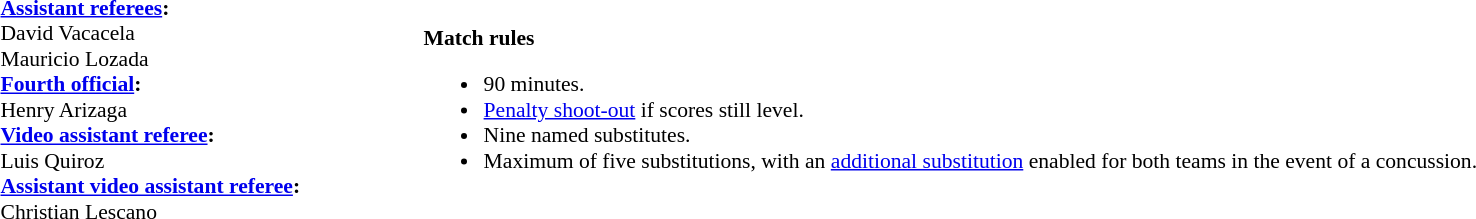<table width=100% style="font-size:90%">
<tr>
<td><br><strong><a href='#'>Assistant referees</a>:</strong>
<br>David Vacacela
<br>Mauricio Lozada
<br><strong><a href='#'>Fourth official</a>:</strong>
<br>Henry Arizaga
<br><strong><a href='#'>Video assistant referee</a>:</strong>
<br>Luis Quiroz
<br><strong><a href='#'>Assistant video assistant referee</a>:</strong>
<br>Christian Lescano</td>
<td><br><strong>Match rules</strong><ul><li>90 minutes.</li><li><a href='#'>Penalty shoot-out</a> if scores still level.</li><li>Nine named substitutes.</li><li>Maximum of five substitutions, with an <a href='#'>additional substitution</a> enabled for both teams in the event of a concussion.</li></ul></td>
</tr>
</table>
